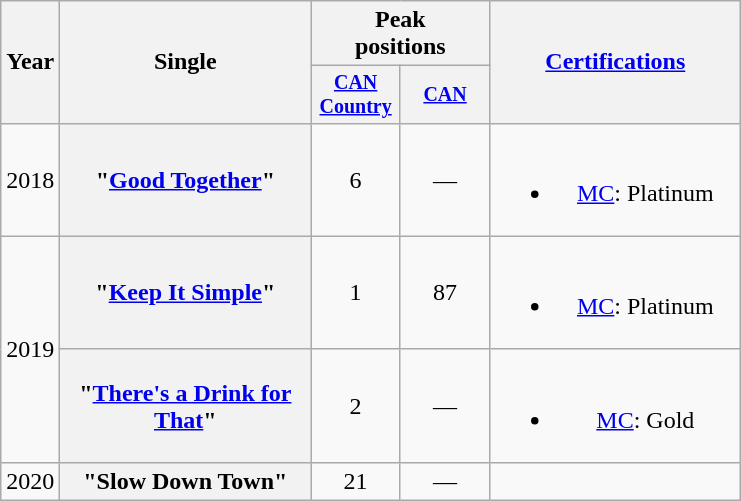<table class="wikitable plainrowheaders" style="text-align:center;">
<tr>
<th rowspan="2">Year</th>
<th rowspan="2" style="width:10em;">Single</th>
<th colspan="2">Peak<br>positions</th>
<th rowspan="2" style="width:10em;"><a href='#'>Certifications</a></th>
</tr>
<tr style="font-size:smaller;">
<th style="width:4em;"><a href='#'>CAN Country</a><br></th>
<th style="width:4em;"><a href='#'>CAN</a><br></th>
</tr>
<tr>
<td>2018</td>
<th scope="row">"<a href='#'>Good Together</a>"</th>
<td>6</td>
<td>—</td>
<td><br><ul><li><a href='#'>MC</a>: Platinum</li></ul></td>
</tr>
<tr>
<td rowspan="2">2019</td>
<th scope="row">"<a href='#'>Keep It Simple</a>"</th>
<td>1</td>
<td>87</td>
<td><br><ul><li><a href='#'>MC</a>: Platinum</li></ul></td>
</tr>
<tr>
<th scope="row">"<a href='#'>There's a Drink for That</a>"</th>
<td>2</td>
<td>—</td>
<td><br><ul><li><a href='#'>MC</a>: Gold</li></ul></td>
</tr>
<tr>
<td>2020</td>
<th scope="row">"Slow Down Town"</th>
<td>21</td>
<td>—</td>
<td></td>
</tr>
</table>
